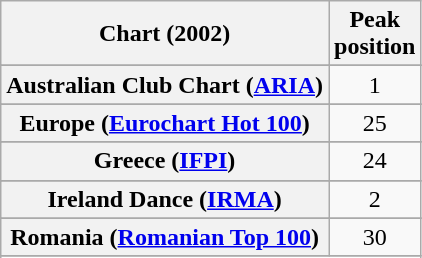<table class="wikitable sortable plainrowheaders" style="text-align:center">
<tr>
<th>Chart (2002)</th>
<th>Peak<br>position</th>
</tr>
<tr>
</tr>
<tr>
<th scope="row">Australian Club Chart (<a href='#'>ARIA</a>)</th>
<td>1</td>
</tr>
<tr>
</tr>
<tr>
</tr>
<tr>
</tr>
<tr>
</tr>
<tr>
<th scope="row">Europe (<a href='#'>Eurochart Hot 100</a>)</th>
<td>25</td>
</tr>
<tr>
</tr>
<tr>
<th scope="row">Greece (<a href='#'>IFPI</a>)</th>
<td>24</td>
</tr>
<tr>
</tr>
<tr>
</tr>
<tr>
<th scope="row">Ireland Dance (<a href='#'>IRMA</a>)</th>
<td>2</td>
</tr>
<tr>
</tr>
<tr>
</tr>
<tr>
</tr>
<tr>
</tr>
<tr>
<th scope="row">Romania (<a href='#'>Romanian Top 100</a>)</th>
<td>30</td>
</tr>
<tr>
</tr>
<tr>
</tr>
<tr>
</tr>
<tr>
</tr>
<tr>
</tr>
<tr>
</tr>
</table>
